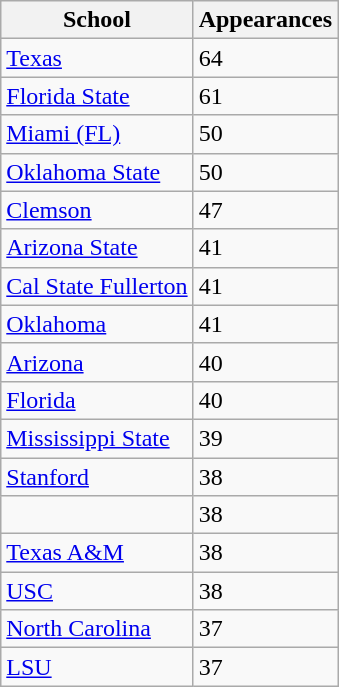<table class="wikitable sortable" style="text-align:center">
<tr>
<th>School</th>
<th>Appearances</th>
</tr>
<tr>
<td align=left><a href='#'>Texas</a></td>
<td align=left>64</td>
</tr>
<tr>
<td align=left><a href='#'>Florida State</a></td>
<td align=left>61</td>
</tr>
<tr>
<td align=left><a href='#'>Miami (FL)</a></td>
<td align=left>50</td>
</tr>
<tr>
<td align=left><a href='#'>Oklahoma State</a></td>
<td align=left>50</td>
</tr>
<tr>
<td align=left><a href='#'>Clemson</a></td>
<td align=left>47</td>
</tr>
<tr>
<td align=left><a href='#'>Arizona State</a></td>
<td align=left>41</td>
</tr>
<tr>
<td align=left><a href='#'>Cal State Fullerton</a></td>
<td align=left>41</td>
</tr>
<tr>
<td align=left><a href='#'>Oklahoma</a></td>
<td align=left>41</td>
</tr>
<tr>
<td align=left><a href='#'>Arizona</a></td>
<td align=left>40</td>
</tr>
<tr>
<td align=left><a href='#'>Florida</a></td>
<td align=left>40</td>
</tr>
<tr>
<td align=left><a href='#'>Mississippi State</a></td>
<td align=left>39</td>
</tr>
<tr>
<td align=left><a href='#'>Stanford</a></td>
<td align=left>38</td>
</tr>
<tr>
<td align=left></td>
<td align=left>38</td>
</tr>
<tr>
<td align=left><a href='#'>Texas A&M</a></td>
<td align=left>38</td>
</tr>
<tr>
<td align=left><a href='#'>USC</a></td>
<td align=left>38</td>
</tr>
<tr>
<td align=left><a href='#'>North Carolina</a></td>
<td align=left>37</td>
</tr>
<tr>
<td align=left><a href='#'>LSU</a></td>
<td align=left>37</td>
</tr>
</table>
